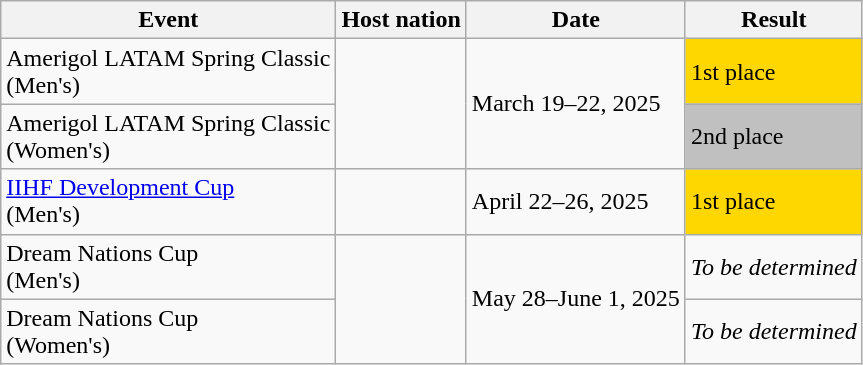<table class=wikitable>
<tr>
<th>Event</th>
<th>Host nation</th>
<th>Date</th>
<th>Result</th>
</tr>
<tr>
<td>Amerigol LATAM Spring Classic<br>(Men's)</td>
<td rowspan="2"></td>
<td rowspan="2">March 19–22, 2025</td>
<td style="background:gold"> 1st place</td>
</tr>
<tr>
<td>Amerigol LATAM Spring Classic<br>(Women's)</td>
<td style="background:silver"> 2nd place</td>
</tr>
<tr>
<td><a href='#'>IIHF Development Cup</a><br>(Men's)</td>
<td></td>
<td>April 22–26, 2025</td>
<td style="background:gold"> 1st place</td>
</tr>
<tr>
<td>Dream Nations Cup<br>(Men's)</td>
<td rowspan="2"></td>
<td rowspan="2">May 28–June 1, 2025</td>
<td><em>To be determined</em></td>
</tr>
<tr>
<td>Dream Nations Cup<br>(Women's)</td>
<td><em>To be determined</em></td>
</tr>
</table>
